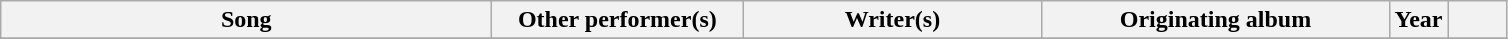<table class="wikitable sortable plainrowheaders" style="text-align:center;">
<tr>
<th scope="col" style="width: 20em;">Song</th>
<th scope="col" style="width: 10em;">Other performer(s)</th>
<th scope="col" style="width: 12em;" class="unsortable">Writer(s)</th>
<th scope="col" style="width: 14em;">Originating album</th>
<th scope="col" style="width: 2em;">Year</th>
<th scope="col" style="width: 2em;" class="unsortable"></th>
</tr>
<tr>
</tr>
</table>
